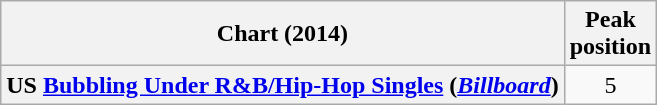<table class="wikitable sortable plainrowheaders" style="text-align:center">
<tr>
<th scope="col">Chart (2014)</th>
<th scope="col">Peak<br>position</th>
</tr>
<tr>
<th scope="row">US <a href='#'>Bubbling Under R&B/Hip-Hop Singles</a> (<em><a href='#'>Billboard</a></em>)</th>
<td style="text-align:center;">5</td>
</tr>
</table>
